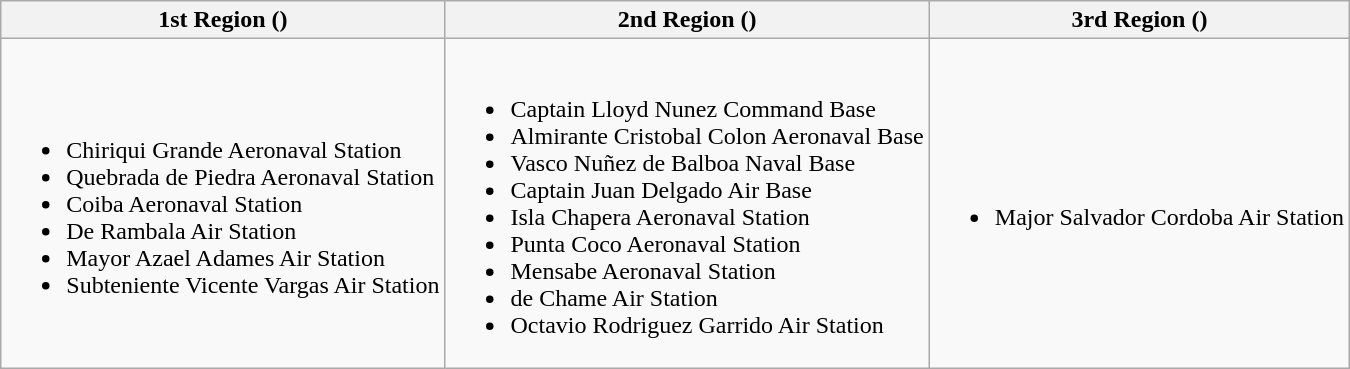<table class="wikitable">
<tr style="vertical-align:bottom;">
<th>1st Region ()</th>
<th>2nd Region ()</th>
<th>3rd Region ()</th>
</tr>
<tr>
<td><br><ul><li>Chiriqui Grande Aeronaval Station</li><li>Quebrada de Piedra Aeronaval Station</li><li>Coiba Aeronaval Station</li><li>De Rambala Air Station</li><li>Mayor Azael Adames Air Station</li><li>Subteniente Vicente Vargas Air Station</li></ul></td>
<td><br><ul><li>Captain Lloyd Nunez Command Base</li><li>Almirante Cristobal Colon Aeronaval Base</li><li>Vasco Nuñez de Balboa Naval Base</li><li>Captain Juan Delgado Air Base</li><li>Isla Chapera Aeronaval Station</li><li>Punta Coco Aeronaval Station</li><li>Mensabe Aeronaval Station</li><li>de Chame Air Station</li><li>Octavio Rodriguez Garrido Air Station</li></ul></td>
<td><br><ul><li>Major Salvador Cordoba Air Station</li></ul></td>
</tr>
</table>
